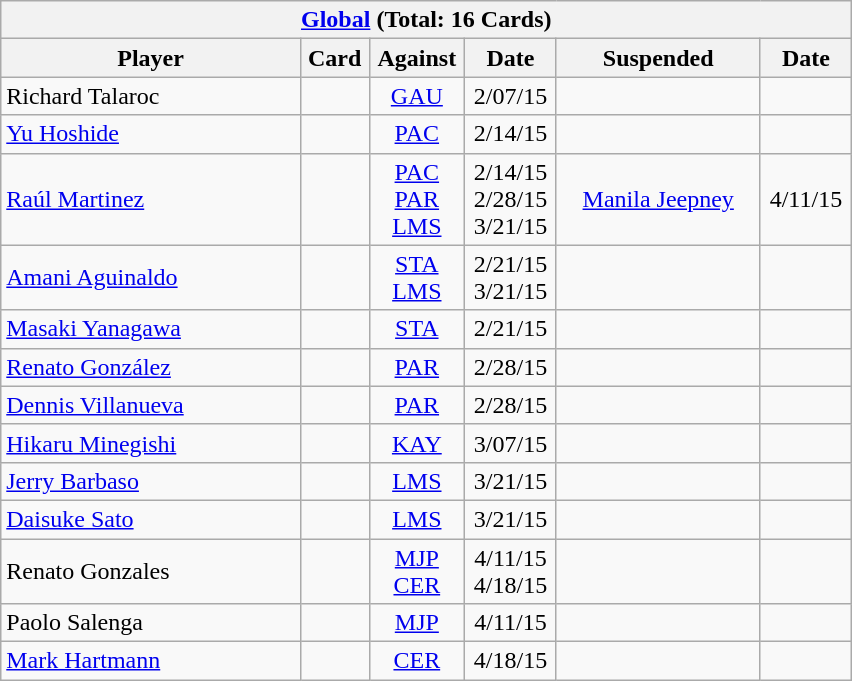<table class="wikitable collapsible collapsed">
<tr>
<th colspan="6" style="width:560px"><a href='#'>Global</a> (Total: 16 Cards)						</th>
</tr>
<tr>
<th style="width:180px">Player</th>
<th style="width: 30px">Card</th>
<th style="width: 50px">Against</th>
<th style="width: 50px">Date</th>
<th style="width:120px">Suspended</th>
<th style="width: 50px">Date</th>
</tr>
<tr>
<td style="text-align:left"> Richard Talaroc</td>
<td style="text-align:center"></td>
<td style="text-align:center"><a href='#'>GAU</a></td>
<td style="text-align:center">2/07/15</td>
<td style="text-align:center"></td>
<td style="text-align:center"></td>
</tr>
<tr>
<td style="text-align:left"> <a href='#'>Yu Hoshide</a></td>
<td style="text-align:center"></td>
<td style="text-align:center"><a href='#'>PAC</a></td>
<td style="text-align:center">2/14/15</td>
<td style="text-align:center"></td>
<td style="text-align:center"></td>
</tr>
<tr>
<td style="text-align:left"> <a href='#'>Raúl Martinez</a></td>
<td style="text-align:center"><br><br></td>
<td style="text-align:center"><a href='#'>PAC</a><br><a href='#'>PAR</a><br><a href='#'>LMS</a></td>
<td style="text-align:center">2/14/15<br>2/28/15<br>3/21/15</td>
<td style="text-align:center"><a href='#'>Manila Jeepney</a></td>
<td style="text-align:center">4/11/15</td>
</tr>
<tr>
<td style="text-align:left"> <a href='#'>Amani Aguinaldo</a></td>
<td style="text-align:center"><br></td>
<td style="text-align:center"><a href='#'>STA</a><br><a href='#'>LMS</a></td>
<td style="text-align:center">2/21/15<br>3/21/15</td>
<td style="text-align:center"></td>
<td style="text-align:center"></td>
</tr>
<tr>
<td style="text-align:left"> <a href='#'>Masaki Yanagawa</a></td>
<td style="text-align:center"></td>
<td style="text-align:center"><a href='#'>STA</a></td>
<td style="text-align:center">2/21/15</td>
<td style="text-align:center"></td>
<td style="text-align:center"></td>
</tr>
<tr>
<td style="text-align:left"> <a href='#'>Renato González</a></td>
<td style="text-align:center"></td>
<td style="text-align:center"><a href='#'>PAR</a></td>
<td style="text-align:center">2/28/15</td>
<td style="text-align:center"></td>
<td style="text-align:center"></td>
</tr>
<tr>
<td style="text-align:left"> <a href='#'>Dennis Villanueva</a></td>
<td style="text-align:center"></td>
<td style="text-align:center"><a href='#'>PAR</a></td>
<td style="text-align:center">2/28/15</td>
<td style="text-align:center"></td>
<td style="text-align:center"></td>
</tr>
<tr>
<td style="text-align:left"> <a href='#'>Hikaru Minegishi</a></td>
<td style="text-align:center"></td>
<td style="text-align:center"><a href='#'>KAY</a></td>
<td style="text-align:center">3/07/15</td>
<td style="text-align:center"></td>
<td style="text-align:center"></td>
</tr>
<tr>
<td style="text-align:left"> <a href='#'>Jerry Barbaso</a></td>
<td style="text-align:center"></td>
<td style="text-align:center"><a href='#'>LMS</a></td>
<td style="text-align:center">3/21/15</td>
<td style="text-align:center"></td>
<td style="text-align:center"></td>
</tr>
<tr>
<td style="text-align:left"> <a href='#'>Daisuke Sato</a></td>
<td style="text-align:center"></td>
<td style="text-align:center"><a href='#'>LMS</a></td>
<td style="text-align:center">3/21/15</td>
<td style="text-align:center"></td>
<td style="text-align:center"></td>
</tr>
<tr>
<td style="text-align:left"> Renato Gonzales</td>
<td style="text-align:center"><br></td>
<td style="text-align:center"><a href='#'>MJP</a><br><a href='#'>CER</a></td>
<td style="text-align:center">4/11/15<br>4/18/15</td>
<td style="text-align:center"></td>
<td style="text-align:center"></td>
</tr>
<tr>
<td style="text-align:left"> Paolo Salenga</td>
<td style="text-align:center"></td>
<td style="text-align:center"><a href='#'>MJP</a></td>
<td style="text-align:center">4/11/15</td>
<td style="text-align:center"></td>
<td style="text-align:center"></td>
</tr>
<tr>
<td style="text-align:left"> <a href='#'>Mark Hartmann</a></td>
<td style="text-align:center"></td>
<td style="text-align:center"><a href='#'>CER</a></td>
<td style="text-align:center">4/18/15</td>
<td style="text-align:center"></td>
<td style="text-align:center"></td>
</tr>
</table>
